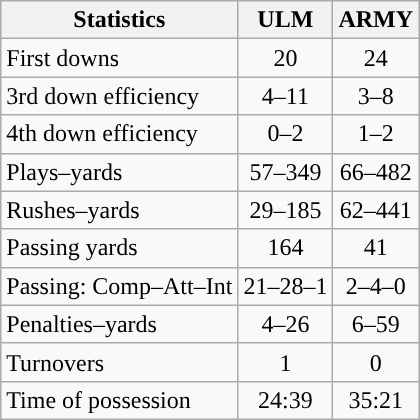<table class="wikitable">
<tr>
<th>Statistics</th>
<th>ULM</th>
<th>ARMY</th>
</tr>
<tr>
<td>First downs</td>
<td align=center>20</td>
<td align=center>24</td>
</tr>
<tr>
<td>3rd down efficiency</td>
<td align=center>4–11</td>
<td align=center>3–8</td>
</tr>
<tr>
<td>4th down efficiency</td>
<td align=center>0–2</td>
<td align=center>1–2</td>
</tr>
<tr>
<td>Plays–yards</td>
<td align=center>57–349</td>
<td align=center>66–482</td>
</tr>
<tr>
<td>Rushes–yards</td>
<td align=center>29–185</td>
<td align=center>62–441</td>
</tr>
<tr>
<td>Passing yards</td>
<td align=center>164</td>
<td align=center>41</td>
</tr>
<tr>
<td>Passing: Comp–Att–Int</td>
<td align=center>21–28–1</td>
<td align=center>2–4–0</td>
</tr>
<tr>
<td>Penalties–yards</td>
<td align=center>4–26</td>
<td align=center>6–59</td>
</tr>
<tr>
<td>Turnovers</td>
<td align=center>1</td>
<td align=center>0</td>
</tr>
<tr>
<td>Time of possession</td>
<td align=center>24:39</td>
<td align=center>35:21</td>
</tr>
</table>
